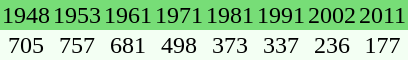<table align="center" cellspacing="0" style="background:#f3fff3">
<tr bgcolor="#77dd77">
<td align="center">1948</td>
<td align="center">1953</td>
<td align="center">1961</td>
<td align="center">1971</td>
<td align="center">1981</td>
<td align="center">1991</td>
<td align="center">2002</td>
<td align="center">2011</td>
</tr>
<tr>
<td align="center">705</td>
<td align="center">757</td>
<td align="center">681</td>
<td align="center">498</td>
<td align="center">373</td>
<td align="center">337</td>
<td align="center">236</td>
<td align="center">177</td>
</tr>
</table>
